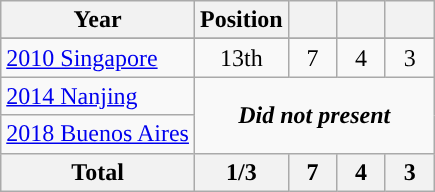<table class="wikitable" style="text-align: center;">
<tr>
<th>Year</th>
<th>Position</th>
<th width=25px></th>
<th width=25px></th>
<th width=25px></th>
</tr>
<tr bgcolor="#FFD700">
</tr>
<tr>
<td style="text-align: left;"> <a href='#'>2010 Singapore</a></td>
<td>13th</td>
<td>7</td>
<td>4</td>
<td>3</td>
</tr>
<tr>
<td style="text-align: left;"> <a href='#'>2014 Nanjing</a></td>
<td rowspan="2" colspan="4" style="text-align:center;"><strong><em>Did not present</em></strong></td>
</tr>
<tr>
<td style="text-align: left;"> <a href='#'>2018 Buenos Aires</a></td>
</tr>
<tr>
<th>Total</th>
<th>1/3</th>
<th>7</th>
<th>4</th>
<th>3</th>
</tr>
</table>
